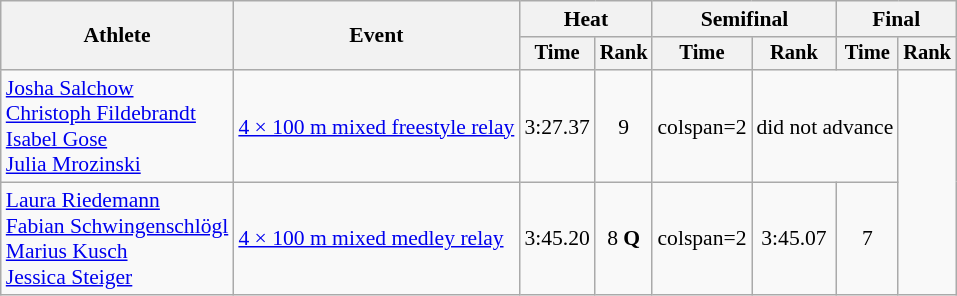<table class=wikitable style="font-size:90%">
<tr>
<th rowspan="2">Athlete</th>
<th rowspan="2">Event</th>
<th colspan="2">Heat</th>
<th colspan="2">Semifinal</th>
<th colspan="2">Final</th>
</tr>
<tr style="font-size:95%">
<th>Time</th>
<th>Rank</th>
<th>Time</th>
<th>Rank</th>
<th>Time</th>
<th>Rank</th>
</tr>
<tr align=center>
<td align=left><a href='#'>Josha Salchow</a><br><a href='#'>Christoph Fildebrandt</a><br><a href='#'>Isabel Gose</a><br><a href='#'>Julia Mrozinski</a></td>
<td align=left><a href='#'>4 × 100 m mixed freestyle relay</a></td>
<td>3:27.37</td>
<td>9</td>
<td>colspan=2 </td>
<td colspan=2>did not advance</td>
</tr>
<tr align=center>
<td align=left><a href='#'>Laura Riedemann</a><br><a href='#'>Fabian Schwingenschlögl</a><br><a href='#'>Marius Kusch</a><br><a href='#'>Jessica Steiger</a></td>
<td align=left><a href='#'>4 × 100 m mixed medley relay</a></td>
<td>3:45.20</td>
<td>8 <strong>Q</strong></td>
<td>colspan=2 </td>
<td>3:45.07</td>
<td>7</td>
</tr>
</table>
